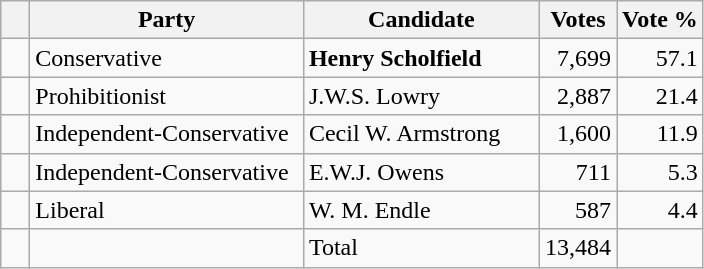<table class="wikitable">
<tr>
<th></th>
<th scope="col" width="175">Party</th>
<th scope="col" width="150">Candidate</th>
<th>Votes</th>
<th>Vote %</th>
</tr>
<tr>
<td>   </td>
<td>Conservative</td>
<td><strong>Henry Scholfield</strong></td>
<td align=right>7,699</td>
<td align=right>57.1</td>
</tr>
<tr>
<td>   </td>
<td>Prohibitionist</td>
<td>J.W.S. Lowry</td>
<td align=right>2,887</td>
<td align=right>21.4</td>
</tr>
<tr>
<td>   </td>
<td>Independent-Conservative</td>
<td>Cecil W. Armstrong</td>
<td align=right>1,600</td>
<td align=right>11.9</td>
</tr>
<tr>
<td>   </td>
<td>Independent-Conservative</td>
<td>E.W.J. Owens</td>
<td align=right>711</td>
<td align=right>5.3</td>
</tr>
<tr>
<td>   </td>
<td>Liberal</td>
<td>W. M. Endle</td>
<td align=right>587</td>
<td align=right>4.4</td>
</tr>
<tr>
<td></td>
<td></td>
<td>Total</td>
<td align=right>13,484</td>
<td></td>
</tr>
</table>
